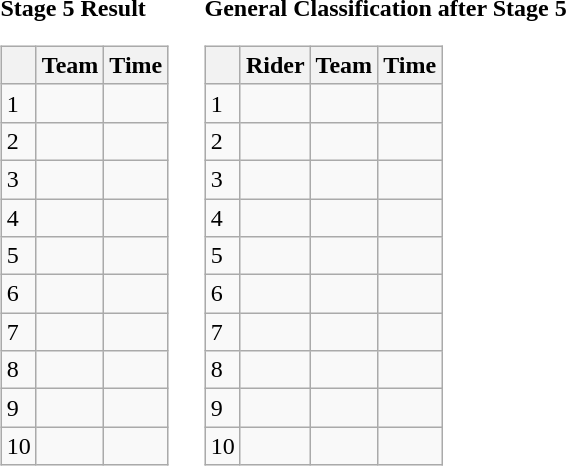<table>
<tr>
<td><strong>Stage 5 Result</strong><br><table class="wikitable">
<tr>
<th></th>
<th>Team</th>
<th>Time</th>
</tr>
<tr>
<td>1</td>
<td></td>
<td align=right></td>
</tr>
<tr>
<td>2</td>
<td></td>
<td align=right></td>
</tr>
<tr>
<td>3</td>
<td></td>
<td align=right></td>
</tr>
<tr>
<td>4</td>
<td></td>
<td align=right></td>
</tr>
<tr>
<td>5</td>
<td></td>
<td align=right></td>
</tr>
<tr>
<td>6</td>
<td></td>
<td align=right></td>
</tr>
<tr>
<td>7</td>
<td></td>
<td align=right></td>
</tr>
<tr>
<td>8</td>
<td></td>
<td align=right></td>
</tr>
<tr>
<td>9</td>
<td></td>
<td align=right></td>
</tr>
<tr>
<td>10</td>
<td></td>
<td align=right></td>
</tr>
</table>
</td>
<td></td>
<td><strong>General Classification after Stage 5</strong><br><table class="wikitable">
<tr>
<th></th>
<th>Rider</th>
<th>Team</th>
<th>Time</th>
</tr>
<tr>
<td>1</td>
<td> </td>
<td></td>
<td align=right></td>
</tr>
<tr>
<td>2</td>
<td></td>
<td></td>
<td align=right></td>
</tr>
<tr>
<td>3</td>
<td></td>
<td></td>
<td align=right></td>
</tr>
<tr>
<td>4</td>
<td> </td>
<td></td>
<td align=right></td>
</tr>
<tr>
<td>5</td>
<td></td>
<td></td>
<td align=right></td>
</tr>
<tr>
<td>6</td>
<td></td>
<td></td>
<td align=right></td>
</tr>
<tr>
<td>7</td>
<td></td>
<td></td>
<td align=right></td>
</tr>
<tr>
<td>8</td>
<td></td>
<td></td>
<td align=right></td>
</tr>
<tr>
<td>9</td>
<td></td>
<td></td>
<td align=right></td>
</tr>
<tr>
<td>10</td>
<td></td>
<td></td>
<td align=right></td>
</tr>
</table>
</td>
</tr>
</table>
